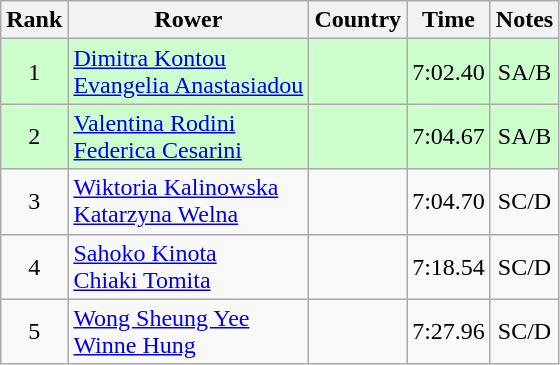<table class="wikitable" style="text-align:center">
<tr>
<th>Rank</th>
<th>Rower</th>
<th>Country</th>
<th>Time</th>
<th>Notes</th>
</tr>
<tr bgcolor=ccffcc>
<td>1</td>
<td align="left"><a href='#'>Dimitra Kontou</a><br><a href='#'>Evangelia Anastasiadou</a></td>
<td align="left"></td>
<td>7:02.40</td>
<td>SA/B</td>
</tr>
<tr bgcolor=ccffcc>
<td>2</td>
<td align="left"><a href='#'>Valentina Rodini</a><br><a href='#'>Federica Cesarini</a></td>
<td align="left"></td>
<td>7:04.67</td>
<td>SA/B</td>
</tr>
<tr>
<td>3</td>
<td align="left"><a href='#'>Wiktoria Kalinowska</a><br><a href='#'>Katarzyna Welna</a></td>
<td align="left"></td>
<td>7:04.70</td>
<td>SC/D</td>
</tr>
<tr>
<td>4</td>
<td align="left"><a href='#'>Sahoko Kinota</a><br><a href='#'>Chiaki Tomita</a></td>
<td align="left"></td>
<td>7:18.54</td>
<td>SC/D</td>
</tr>
<tr>
<td>5</td>
<td align="left"><a href='#'>Wong Sheung Yee</a><br><a href='#'>Winne Hung</a></td>
<td align="left"></td>
<td>7:27.96</td>
<td>SC/D</td>
</tr>
</table>
